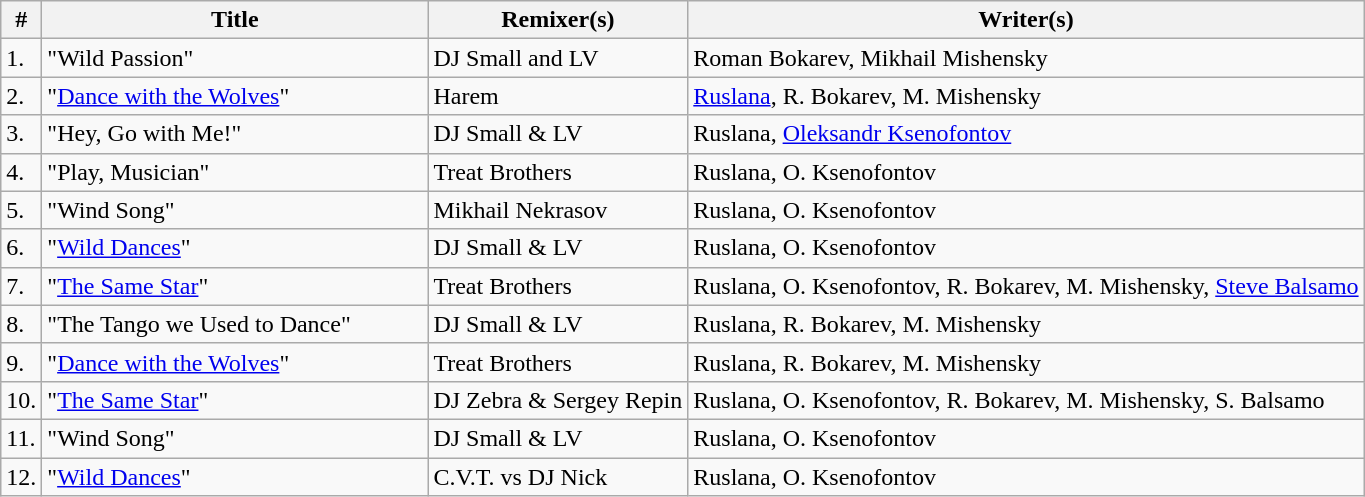<table class="wikitable">
<tr>
<th>#</th>
<th width="250">Title</th>
<th>Remixer(s)</th>
<th>Writer(s)</th>
</tr>
<tr>
<td>1.</td>
<td>"Wild Passion"</td>
<td>DJ Small and LV</td>
<td>Roman Bokarev, Mikhail Mishensky</td>
</tr>
<tr>
<td>2.</td>
<td>"<a href='#'>Dance with the Wolves</a>"</td>
<td>Harem</td>
<td><a href='#'>Ruslana</a>, R. Bokarev, M. Mishensky</td>
</tr>
<tr>
<td>3.</td>
<td>"Hey, Go with Me!"</td>
<td>DJ Small & LV</td>
<td>Ruslana, <a href='#'>Oleksandr Ksenofontov</a></td>
</tr>
<tr>
<td>4.</td>
<td>"Play, Musician"</td>
<td>Treat Brothers</td>
<td>Ruslana, O. Ksenofontov</td>
</tr>
<tr>
<td>5.</td>
<td>"Wind Song"</td>
<td>Mikhail Nekrasov</td>
<td>Ruslana, O. Ksenofontov</td>
</tr>
<tr>
<td>6.</td>
<td>"<a href='#'>Wild Dances</a>"</td>
<td>DJ Small & LV</td>
<td>Ruslana, O. Ksenofontov</td>
</tr>
<tr>
<td>7.</td>
<td>"<a href='#'>The Same Star</a>"</td>
<td>Treat Brothers</td>
<td>Ruslana, O. Ksenofontov, R. Bokarev, M. Mishensky, <a href='#'>Steve Balsamo</a></td>
</tr>
<tr>
<td>8.</td>
<td>"The Tango we Used to Dance"</td>
<td>DJ Small & LV</td>
<td>Ruslana, R. Bokarev, M. Mishensky</td>
</tr>
<tr>
<td>9.</td>
<td>"<a href='#'>Dance with the Wolves</a>"</td>
<td>Treat Brothers</td>
<td>Ruslana, R. Bokarev, M. Mishensky</td>
</tr>
<tr>
<td>10.</td>
<td>"<a href='#'>The Same Star</a>"</td>
<td>DJ Zebra & Sergey Repin</td>
<td>Ruslana, O. Ksenofontov, R. Bokarev, M. Mishensky, S. Balsamo</td>
</tr>
<tr>
<td>11.</td>
<td>"Wind Song"</td>
<td>DJ Small & LV</td>
<td>Ruslana, O. Ksenofontov</td>
</tr>
<tr>
<td>12.</td>
<td>"<a href='#'>Wild Dances</a>"</td>
<td>C.V.T. vs DJ Nick</td>
<td>Ruslana, O. Ksenofontov</td>
</tr>
</table>
